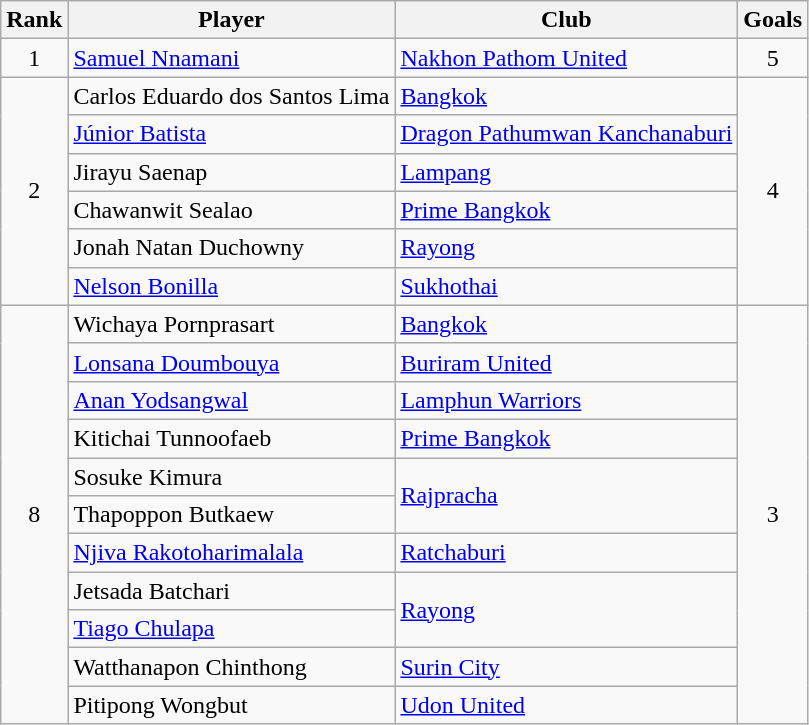<table class="wikitable sortable" style="text-align:center">
<tr>
<th>Rank</th>
<th>Player</th>
<th>Club</th>
<th>Goals</th>
</tr>
<tr>
<td rowspan="1">1</td>
<td align="left"> <a href='#'>Samuel Nnamani</a></td>
<td align="left"><a href='#'>Nakhon Pathom United</a></td>
<td rowspan="1">5</td>
</tr>
<tr>
<td rowspan="6">2</td>
<td align="left"> Carlos Eduardo dos Santos Lima</td>
<td align="left"><a href='#'>Bangkok</a></td>
<td rowspan="6">4</td>
</tr>
<tr>
<td align="left"> <a href='#'>Júnior Batista</a></td>
<td align="left"><a href='#'>Dragon Pathumwan Kanchanaburi</a></td>
</tr>
<tr>
<td align="left"> Jirayu Saenap</td>
<td align="left"><a href='#'>Lampang</a></td>
</tr>
<tr>
<td align="left"> Chawanwit Sealao</td>
<td align="left"><a href='#'>Prime Bangkok</a></td>
</tr>
<tr>
<td align="left"> Jonah Natan Duchowny</td>
<td align="left"><a href='#'>Rayong</a></td>
</tr>
<tr>
<td align="left"> <a href='#'>Nelson Bonilla</a></td>
<td align="left"><a href='#'>Sukhothai</a></td>
</tr>
<tr>
<td rowspan="11">8</td>
<td align="left"> Wichaya Pornprasart</td>
<td align="left"><a href='#'>Bangkok</a></td>
<td rowspan="11">3</td>
</tr>
<tr>
<td align="left"> <a href='#'>Lonsana Doumbouya</a></td>
<td align="left"><a href='#'>Buriram United</a></td>
</tr>
<tr>
<td align="left"> <a href='#'>Anan Yodsangwal</a></td>
<td align="left"><a href='#'>Lamphun Warriors</a></td>
</tr>
<tr>
<td align="left"> Kitichai Tunnoofaeb</td>
<td align="left"><a href='#'>Prime Bangkok</a></td>
</tr>
<tr>
<td align="left"> Sosuke Kimura</td>
<td align="left"rowspan="2"><a href='#'>Rajpracha</a></td>
</tr>
<tr>
<td align="left"> Thapoppon Butkaew</td>
</tr>
<tr>
<td align="left"> <a href='#'>Njiva Rakotoharimalala</a></td>
<td align="left"><a href='#'>Ratchaburi</a></td>
</tr>
<tr>
<td align="left"> Jetsada Batchari</td>
<td align="left"rowspan="2"><a href='#'>Rayong</a></td>
</tr>
<tr>
<td align="left"> <a href='#'>Tiago Chulapa</a></td>
</tr>
<tr>
<td align="left"> Watthanapon Chinthong</td>
<td align="left"><a href='#'>Surin City</a></td>
</tr>
<tr>
<td align="left"> Pitipong Wongbut</td>
<td align="left"><a href='#'>Udon United</a></td>
</tr>
</table>
